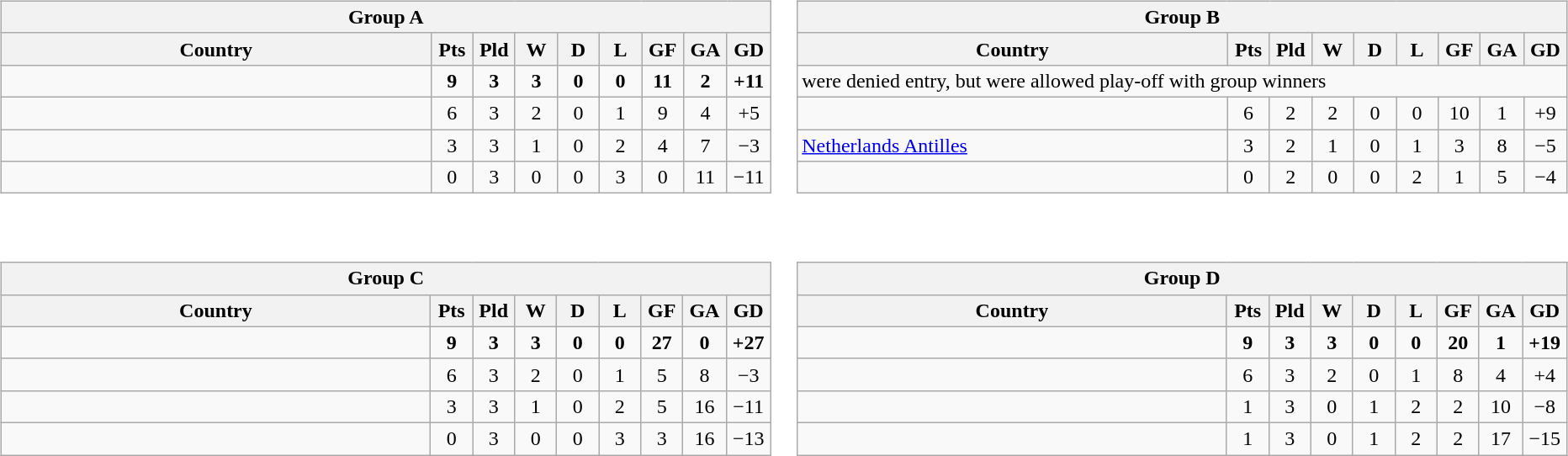<table width="100%">
<tr align="center" valign="top">
<td width="50%"><br><table class="wikitable" style="text-align: center;">
<tr>
<th colspan="9">Group A</th>
</tr>
<tr>
<th width="51%"><strong>Country</strong></th>
<th width="5%"><strong>Pts</strong></th>
<th width="5%"><strong>Pld</strong></th>
<th width="5%"><strong>W</strong></th>
<th width="5%"><strong>D</strong></th>
<th width="5%"><strong>L</strong></th>
<th width="5%"><strong>GF</strong></th>
<th width="5%"><strong>GA</strong></th>
<th width="5%" abbr="Goal difference"><strong>GD</strong></th>
</tr>
<tr>
<td style="text-align:left;"><strong></strong></td>
<td><strong>9</strong></td>
<td><strong>3</strong></td>
<td><strong>3</strong></td>
<td><strong>0</strong></td>
<td><strong>0</strong></td>
<td><strong>11</strong></td>
<td><strong>2</strong></td>
<td><strong>+11</strong></td>
</tr>
<tr>
<td style="text-align:left;"></td>
<td>6</td>
<td>3</td>
<td>2</td>
<td>0</td>
<td>1</td>
<td>9</td>
<td>4</td>
<td>+5</td>
</tr>
<tr>
<td style="text-align:left;"></td>
<td>3</td>
<td>3</td>
<td>1</td>
<td>0</td>
<td>2</td>
<td>4</td>
<td>7</td>
<td>−3</td>
</tr>
<tr>
<td style="text-align:left;"></td>
<td>0</td>
<td>3</td>
<td>0</td>
<td>0</td>
<td>3</td>
<td>0</td>
<td>11</td>
<td>−11</td>
</tr>
</table>
</td>
<td><br><table class="wikitable"  style="text-align: center;">
<tr>
<th colspan="9">Group B</th>
</tr>
<tr>
<th width="51%"><strong>Country</strong></th>
<th width="5%"><strong>Pts</strong></th>
<th width="5%"><strong>Pld</strong></th>
<th width="5%"><strong>W</strong></th>
<th width="5%"><strong>D</strong></th>
<th width="5%"><strong>L</strong></th>
<th width="5%"><strong>GF</strong></th>
<th width="5%"><strong>GA</strong></th>
<th width="5%" abbr="Goal difference"><strong>GD</strong></th>
</tr>
<tr>
<td style="text-align:left;" colspan="9"> were denied entry, but were allowed play-off with group winners </td>
</tr>
<tr>
<td style="text-align:left;"></td>
<td>6</td>
<td>2</td>
<td>2</td>
<td>0</td>
<td>0</td>
<td>10</td>
<td>1</td>
<td>+9</td>
</tr>
<tr>
<td style="text-align:left;"> <a href='#'>Netherlands Antilles</a></td>
<td>3</td>
<td>2</td>
<td>1</td>
<td>0</td>
<td>1</td>
<td>3</td>
<td>8</td>
<td>−5</td>
</tr>
<tr>
<td style="text-align:left;"></td>
<td>0</td>
<td>2</td>
<td>0</td>
<td>0</td>
<td>2</td>
<td>1</td>
<td>5</td>
<td>−4</td>
</tr>
</table>
</td>
</tr>
<tr align="center" valign="top">
<td width="50%"><br><table class="wikitable" style="text-align: center;">
<tr>
<th colspan="9">Group C</th>
</tr>
<tr>
<th width="51%"><strong>Country</strong></th>
<th width="5%"><strong>Pts</strong></th>
<th width="5%"><strong>Pld</strong></th>
<th width="5%"><strong>W</strong></th>
<th width="5%"><strong>D</strong></th>
<th width="5%"><strong>L</strong></th>
<th width="5%"><strong>GF</strong></th>
<th width="5%"><strong>GA</strong></th>
<th width="5%" abbr="Goal difference"><strong>GD</strong></th>
</tr>
<tr>
<td style="text-align:left;"><strong></strong></td>
<td><strong>9</strong></td>
<td><strong>3</strong></td>
<td><strong>3</strong></td>
<td><strong>0</strong></td>
<td><strong>0</strong></td>
<td><strong>27</strong></td>
<td><strong>0</strong></td>
<td><strong>+27</strong></td>
</tr>
<tr>
<td style="text-align:left;"></td>
<td>6</td>
<td>3</td>
<td>2</td>
<td>0</td>
<td>1</td>
<td>5</td>
<td>8</td>
<td>−3</td>
</tr>
<tr>
<td style="text-align:left;"></td>
<td>3</td>
<td>3</td>
<td>1</td>
<td>0</td>
<td>2</td>
<td>5</td>
<td>16</td>
<td>−11</td>
</tr>
<tr>
<td style="text-align:left;"></td>
<td>0</td>
<td>3</td>
<td>0</td>
<td>0</td>
<td>3</td>
<td>3</td>
<td>16</td>
<td>−13</td>
</tr>
</table>
</td>
<td width="50%"><br><table class="wikitable" style="text-align: center;">
<tr>
<th colspan="9">Group D</th>
</tr>
<tr>
<th width="51%"><strong>Country</strong></th>
<th width="5%"><strong>Pts</strong></th>
<th width="5%"><strong>Pld</strong></th>
<th width="5%"><strong>W</strong></th>
<th width="5%"><strong>D</strong></th>
<th width="5%"><strong>L</strong></th>
<th width="5%"><strong>GF</strong></th>
<th width="5%"><strong>GA</strong></th>
<th width="5%" abbr="Goal difference"><strong>GD</strong></th>
</tr>
<tr>
<td style="text-align:left;"><strong></strong></td>
<td><strong>9</strong></td>
<td><strong>3</strong></td>
<td><strong>3</strong></td>
<td><strong>0</strong></td>
<td><strong>0</strong></td>
<td><strong>20</strong></td>
<td><strong>1</strong></td>
<td><strong>+19</strong></td>
</tr>
<tr>
<td style="text-align:left;"></td>
<td>6</td>
<td>3</td>
<td>2</td>
<td>0</td>
<td>1</td>
<td>8</td>
<td>4</td>
<td>+4</td>
</tr>
<tr>
<td style="text-align:left;"></td>
<td>1</td>
<td>3</td>
<td>0</td>
<td>1</td>
<td>2</td>
<td>2</td>
<td>10</td>
<td>−8</td>
</tr>
<tr>
<td style="text-align:left;"></td>
<td>1</td>
<td>3</td>
<td>0</td>
<td>1</td>
<td>2</td>
<td>2</td>
<td>17</td>
<td>−15</td>
</tr>
</table>
</td>
</tr>
<tr>
</tr>
</table>
